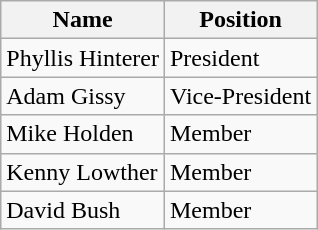<table class="wikitable">
<tr>
<th>Name</th>
<th>Position</th>
</tr>
<tr>
<td>Phyllis Hinterer</td>
<td>President</td>
</tr>
<tr>
<td>Adam Gissy</td>
<td>Vice-President</td>
</tr>
<tr>
<td>Mike Holden</td>
<td>Member</td>
</tr>
<tr>
<td>Kenny Lowther</td>
<td>Member</td>
</tr>
<tr>
<td>David Bush</td>
<td>Member</td>
</tr>
</table>
